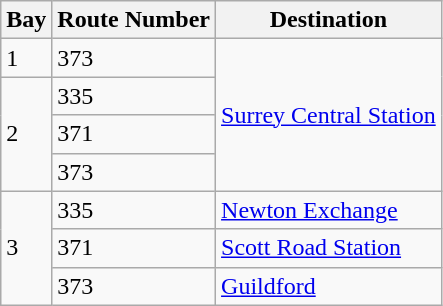<table class="wikitable">
<tr>
<th>Bay</th>
<th>Route Number</th>
<th>Destination</th>
</tr>
<tr>
<td>1</td>
<td>373</td>
<td rowspan="4"><a href='#'>Surrey Central Station</a></td>
</tr>
<tr>
<td rowspan="3">2</td>
<td>335</td>
</tr>
<tr>
<td>371</td>
</tr>
<tr>
<td>373</td>
</tr>
<tr>
<td rowspan="3">3</td>
<td>335</td>
<td><a href='#'>Newton Exchange</a> </td>
</tr>
<tr>
<td>371</td>
<td><a href='#'>Scott Road Station</a></td>
</tr>
<tr>
<td>373</td>
<td><a href='#'>Guildford</a></td>
</tr>
</table>
